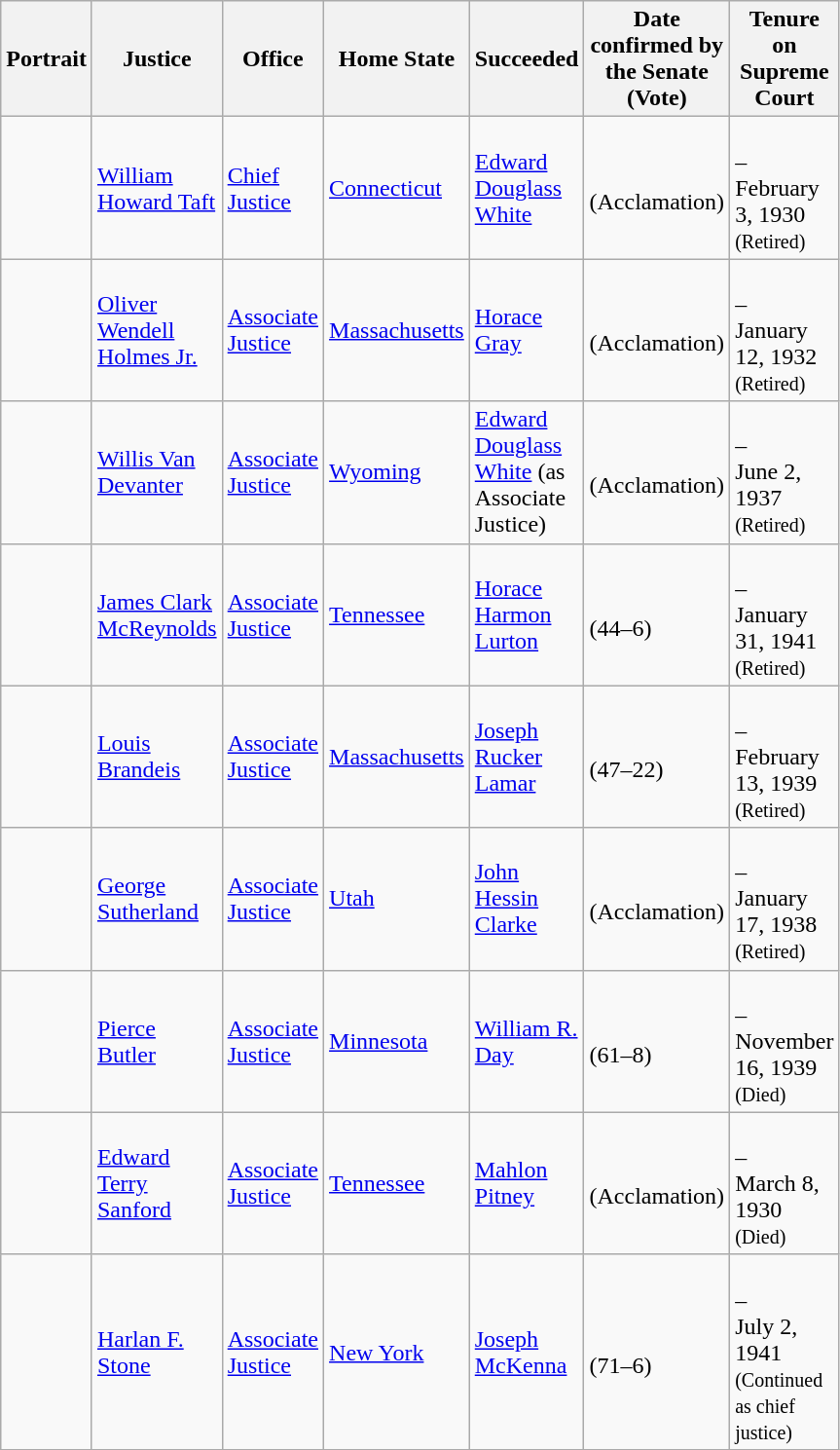<table class="wikitable sortable">
<tr>
<th scope="col" style="width: 10px;">Portrait</th>
<th scope="col" style="width: 10px;">Justice</th>
<th scope="col" style="width: 10px;">Office</th>
<th scope="col" style="width: 10px;">Home State</th>
<th scope="col" style="width: 10px;">Succeeded</th>
<th scope="col" style="width: 10px;">Date confirmed by the Senate<br>(Vote)</th>
<th scope="col" style="width: 10px;">Tenure on Supreme Court</th>
</tr>
<tr>
<td></td>
<td><a href='#'>William Howard Taft</a></td>
<td><a href='#'>Chief Justice</a></td>
<td><a href='#'>Connecticut</a></td>
<td><a href='#'>Edward Douglass White</a></td>
<td><br>(Acclamation)</td>
<td><br>–<br>February 3, 1930<br><small>(Retired)</small></td>
</tr>
<tr>
<td></td>
<td><a href='#'>Oliver Wendell Holmes Jr.</a></td>
<td><a href='#'>Associate Justice</a></td>
<td><a href='#'>Massachusetts</a></td>
<td><a href='#'>Horace Gray</a></td>
<td><br>(Acclamation)</td>
<td><br>–<br>January 12, 1932<br><small>(Retired)</small></td>
</tr>
<tr>
<td></td>
<td><a href='#'>Willis Van Devanter</a></td>
<td><a href='#'>Associate Justice</a></td>
<td><a href='#'>Wyoming</a></td>
<td><a href='#'>Edward Douglass White</a> (as Associate Justice)</td>
<td><br>(Acclamation)</td>
<td><br>–<br>June 2, 1937<br><small>(Retired)</small></td>
</tr>
<tr>
<td></td>
<td><a href='#'>James Clark McReynolds</a></td>
<td><a href='#'>Associate Justice</a></td>
<td><a href='#'>Tennessee</a></td>
<td><a href='#'>Horace Harmon Lurton</a></td>
<td><br>(44–6)</td>
<td><br>–<br>January 31, 1941<br><small>(Retired)</small></td>
</tr>
<tr>
<td></td>
<td><a href='#'>Louis Brandeis</a></td>
<td><a href='#'>Associate Justice</a></td>
<td><a href='#'>Massachusetts</a></td>
<td><a href='#'>Joseph Rucker Lamar</a></td>
<td><br>(47–22)</td>
<td><br>–<br>February 13, 1939<br><small>(Retired)</small></td>
</tr>
<tr>
<td></td>
<td><a href='#'>George Sutherland</a></td>
<td><a href='#'>Associate Justice</a></td>
<td><a href='#'>Utah</a></td>
<td><a href='#'>John Hessin Clarke</a></td>
<td><br>(Acclamation)</td>
<td><br>–<br>January 17, 1938<br><small>(Retired)</small></td>
</tr>
<tr>
<td></td>
<td><a href='#'>Pierce Butler</a></td>
<td><a href='#'>Associate Justice</a></td>
<td><a href='#'>Minnesota</a></td>
<td><a href='#'>William R. Day</a></td>
<td><br>(61–8)</td>
<td><br>–<br>November 16, 1939<br><small>(Died)</small></td>
</tr>
<tr>
<td></td>
<td><a href='#'>Edward Terry Sanford</a></td>
<td><a href='#'>Associate Justice</a></td>
<td><a href='#'>Tennessee</a></td>
<td><a href='#'>Mahlon Pitney</a></td>
<td><br>(Acclamation)</td>
<td><br>–<br>March 8, 1930<br><small>(Died)</small></td>
</tr>
<tr>
<td></td>
<td><a href='#'>Harlan F. Stone</a></td>
<td><a href='#'>Associate Justice</a></td>
<td><a href='#'>New York</a></td>
<td><a href='#'>Joseph McKenna</a></td>
<td><br>(71–6)</td>
<td><br>–<br>July 2, 1941<br><small>(Continued as chief justice)</small></td>
</tr>
<tr>
</tr>
</table>
